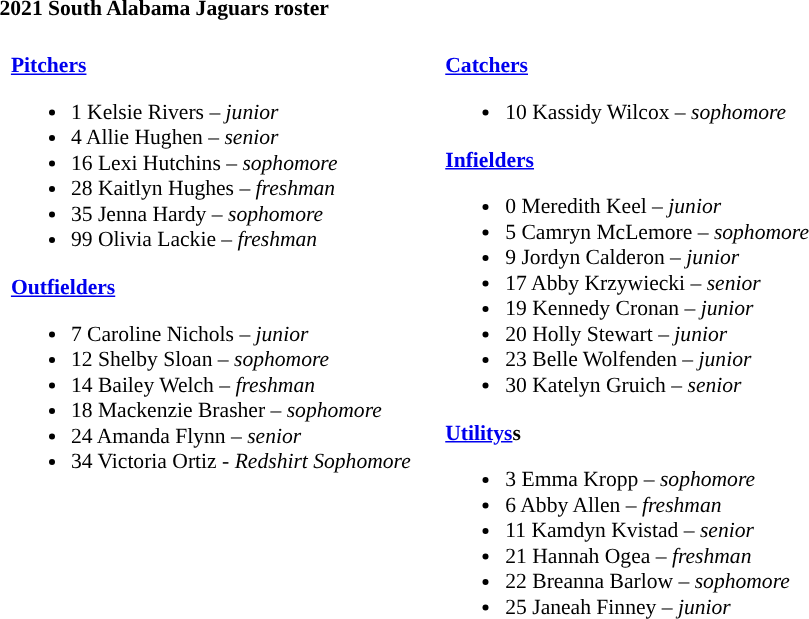<table class="toccolours" style="text-align: left; font-size:90%;">
<tr>
<th colspan="9">2021 South Alabama Jaguars roster</th>
</tr>
<tr>
<td width="03"> </td>
<td valign="top"><br><strong><a href='#'>Pitchers</a></strong><ul><li>1 Kelsie Rivers – <em>junior</em></li><li>4 Allie Hughen – <em>senior</em></li><li>16 Lexi Hutchins – <em>sophomore</em></li><li>28 Kaitlyn Hughes – <em>freshman</em></li><li>35 Jenna Hardy – <em>sophomore</em></li><li>99 Olivia Lackie – <em>freshman</em></li></ul><strong><a href='#'>Outfielders</a></strong><ul><li>7 Caroline Nichols – <em>junior</em></li><li>12 Shelby Sloan – <em>sophomore</em></li><li>14 Bailey Welch – <em>freshman</em></li><li>18 Mackenzie Brasher – <em>sophomore</em></li><li>24 Amanda Flynn – <em>senior</em></li><li>34 Victoria Ortiz - <em>Redshirt Sophomore</em></li></ul></td>
<td width="15"> </td>
<td valign="top"><br><strong><a href='#'>Catchers</a></strong><ul><li>10 Kassidy Wilcox – <em>sophomore</em></li></ul><strong><a href='#'>Infielders</a></strong><ul><li>0 Meredith Keel – <em>junior</em></li><li>5 Camryn McLemore – <em>sophomore</em></li><li>9 Jordyn Calderon – <em>junior</em></li><li>17 Abby Krzywiecki – <em>senior</em></li><li>19 Kennedy Cronan – <em>junior</em></li><li>20 Holly Stewart – <em>junior</em></li><li>23 Belle Wolfenden – <em>junior</em></li><li>30 Katelyn Gruich – <em>senior</em></li></ul><strong><a href='#'>Utilitys</a>s</strong><ul><li>3 Emma Kropp – <em>sophomore</em></li><li>6 Abby Allen – <em>freshman</em></li><li>11 Kamdyn Kvistad – <em>senior</em></li><li>21 Hannah Ogea – <em>freshman</em></li><li>22 Breanna Barlow – <em>sophomore</em></li><li>25 Janeah Finney – <em>junior</em></li></ul></td>
</tr>
</table>
